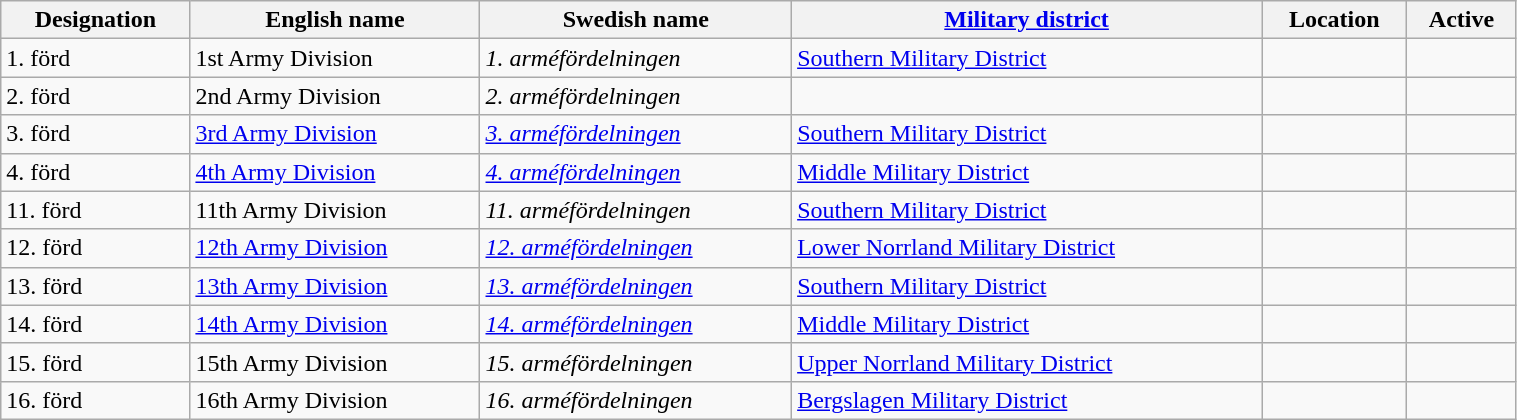<table class="wikitable" width=80% |>
<tr>
<th>Designation</th>
<th>English name</th>
<th>Swedish name</th>
<th><a href='#'>Military district</a></th>
<th>Location</th>
<th>Active</th>
</tr>
<tr>
<td>1. förd</td>
<td>1st Army Division</td>
<td><em>1. arméfördelningen</em></td>
<td><a href='#'>Southern Military District</a></td>
<td></td>
<td></td>
</tr>
<tr>
<td>2. förd</td>
<td>2nd Army Division</td>
<td><em>2. arméfördelningen</em></td>
<td></td>
<td></td>
<td></td>
</tr>
<tr>
<td>3. förd</td>
<td><a href='#'>3rd Army Division</a></td>
<td><a href='#'><em>3. arméfördelningen</em></a></td>
<td><a href='#'>Southern Military District</a></td>
<td></td>
<td></td>
</tr>
<tr>
<td>4. förd</td>
<td><a href='#'>4th Army Division</a></td>
<td><a href='#'><em>4. arméfördelningen</em></a></td>
<td><a href='#'>Middle Military District</a></td>
<td></td>
<td></td>
</tr>
<tr>
<td>11. förd</td>
<td>11th Army Division</td>
<td><em>11. arméfördelningen</em></td>
<td><a href='#'>Southern Military District</a></td>
<td></td>
<td></td>
</tr>
<tr>
<td>12. förd</td>
<td><a href='#'>12th Army Division</a></td>
<td><a href='#'><em>12. arméfördelningen</em></a></td>
<td><a href='#'>Lower Norrland Military District</a></td>
<td></td>
<td></td>
</tr>
<tr>
<td>13. förd</td>
<td><a href='#'>13th Army Division</a></td>
<td><a href='#'><em>13. arméfördelningen</em></a></td>
<td><a href='#'>Southern Military District</a></td>
<td></td>
<td></td>
</tr>
<tr>
<td>14. förd</td>
<td><a href='#'>14th Army Division</a></td>
<td><a href='#'><em>14. arméfördelningen</em></a></td>
<td><a href='#'>Middle Military District</a></td>
<td></td>
<td></td>
</tr>
<tr>
<td>15. förd</td>
<td>15th Army Division</td>
<td><em>15. arméfördelningen</em></td>
<td><a href='#'>Upper Norrland Military District</a></td>
<td></td>
<td></td>
</tr>
<tr>
<td>16. förd</td>
<td>16th Army Division</td>
<td><em>16. arméfördelningen</em></td>
<td><a href='#'>Bergslagen Military District</a></td>
<td></td>
<td></td>
</tr>
</table>
